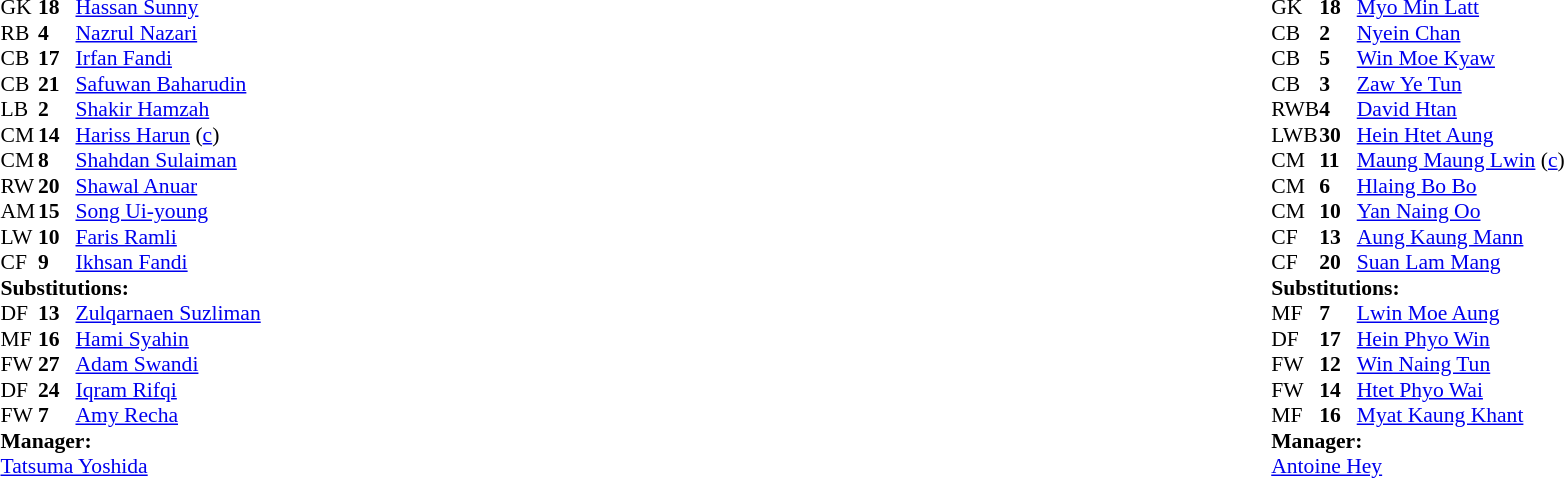<table width="100%">
<tr>
<td valign="top" width="40%"><br><table style="font-size:90%" cellspacing="0" cellpadding="0">
<tr>
<th width=25></th>
<th width=25></th>
</tr>
<tr>
<td>GK</td>
<td><strong>18</strong></td>
<td><a href='#'>Hassan Sunny</a></td>
</tr>
<tr>
<td>RB</td>
<td><strong>4</strong></td>
<td><a href='#'>Nazrul Nazari</a></td>
<td></td>
<td></td>
</tr>
<tr>
<td>CB</td>
<td><strong>17</strong></td>
<td><a href='#'>Irfan Fandi</a></td>
<td></td>
</tr>
<tr>
<td>CB</td>
<td><strong>21</strong></td>
<td><a href='#'>Safuwan Baharudin</a></td>
</tr>
<tr>
<td>LB</td>
<td><strong>2</strong></td>
<td><a href='#'>Shakir Hamzah</a></td>
</tr>
<tr>
<td>CM</td>
<td><strong>14</strong></td>
<td><a href='#'>Hariss Harun</a> (<a href='#'>c</a>)</td>
<td></td>
</tr>
<tr>
<td>CM</td>
<td><strong>8</strong></td>
<td><a href='#'>Shahdan Sulaiman</a></td>
</tr>
<tr>
<td>RW</td>
<td><strong>20</strong></td>
<td><a href='#'>Shawal Anuar</a></td>
<td></td>
<td></td>
</tr>
<tr>
<td>AM</td>
<td><strong>15</strong></td>
<td><a href='#'>Song Ui-young</a></td>
<td></td>
<td></td>
</tr>
<tr>
<td>LW</td>
<td><strong>10</strong></td>
<td><a href='#'>Faris Ramli</a></td>
<td></td>
<td></td>
</tr>
<tr>
<td>CF</td>
<td><strong>9</strong></td>
<td><a href='#'>Ikhsan Fandi</a></td>
<td></td>
<td></td>
</tr>
<tr>
<td colspan=3><strong>Substitutions:</strong></td>
</tr>
<tr>
<td>DF</td>
<td><strong>13</strong></td>
<td><a href='#'>Zulqarnaen Suzliman</a></td>
<td></td>
<td></td>
</tr>
<tr>
<td>MF</td>
<td><strong>16</strong></td>
<td><a href='#'>Hami Syahin</a></td>
<td></td>
<td></td>
</tr>
<tr>
<td>FW</td>
<td><strong>27</strong></td>
<td><a href='#'>Adam Swandi</a></td>
<td></td>
<td></td>
</tr>
<tr>
<td>DF</td>
<td><strong>24</strong></td>
<td><a href='#'>Iqram Rifqi</a></td>
<td></td>
<td></td>
</tr>
<tr>
<td>FW</td>
<td><strong>7</strong></td>
<td><a href='#'>Amy Recha</a></td>
<td></td>
<td></td>
</tr>
<tr>
<td colspan=3><strong>Manager:</strong></td>
</tr>
<tr>
<td colspan=3> <a href='#'>Tatsuma Yoshida</a></td>
</tr>
</table>
</td>
<td valign="top"></td>
<td valign="top" width="50%"><br><table style="font-size:90%; margin:auto" cellspacing="0" cellpadding="0">
<tr>
<th width=25></th>
<th width=25></th>
</tr>
<tr>
<td>GK</td>
<td><strong>18</strong></td>
<td><a href='#'>Myo Min Latt</a></td>
</tr>
<tr>
<td>CB</td>
<td><strong>2</strong></td>
<td><a href='#'>Nyein Chan</a></td>
<td></td>
</tr>
<tr>
<td>CB</td>
<td><strong>5</strong></td>
<td><a href='#'>Win Moe Kyaw</a></td>
</tr>
<tr>
<td>CB</td>
<td><strong>3</strong></td>
<td><a href='#'>Zaw Ye Tun</a></td>
<td></td>
<td></td>
</tr>
<tr>
<td>RWB</td>
<td><strong>4</strong></td>
<td><a href='#'>David Htan</a></td>
</tr>
<tr>
<td>LWB</td>
<td><strong>30</strong></td>
<td><a href='#'>Hein Htet Aung</a></td>
<td></td>
<td></td>
</tr>
<tr>
<td>CM</td>
<td><strong>11</strong></td>
<td><a href='#'>Maung Maung Lwin</a> (<a href='#'>c</a>)</td>
</tr>
<tr>
<td>CM</td>
<td><strong>6</strong></td>
<td><a href='#'>Hlaing Bo Bo</a></td>
</tr>
<tr>
<td>CM</td>
<td><strong>10</strong></td>
<td><a href='#'>Yan Naing Oo</a></td>
<td></td>
<td></td>
</tr>
<tr>
<td>CF</td>
<td><strong>13</strong></td>
<td><a href='#'>Aung Kaung Mann</a></td>
<td></td>
<td></td>
</tr>
<tr>
<td>CF</td>
<td><strong>20</strong></td>
<td><a href='#'>Suan Lam Mang</a></td>
<td></td>
<td></td>
</tr>
<tr>
<td colspan=3><strong>Substitutions:</strong></td>
</tr>
<tr>
<td>MF</td>
<td><strong>7</strong></td>
<td><a href='#'>Lwin Moe Aung</a></td>
<td></td>
<td></td>
</tr>
<tr>
<td>DF</td>
<td><strong>17</strong></td>
<td><a href='#'>Hein Phyo Win</a></td>
<td></td>
<td></td>
</tr>
<tr>
<td>FW</td>
<td><strong>12</strong></td>
<td><a href='#'>Win Naing Tun</a></td>
<td></td>
<td></td>
</tr>
<tr>
<td>FW</td>
<td><strong>14</strong></td>
<td><a href='#'>Htet Phyo Wai</a></td>
<td></td>
<td></td>
</tr>
<tr>
<td>MF</td>
<td><strong>16</strong></td>
<td><a href='#'>Myat Kaung Khant</a></td>
<td></td>
<td></td>
</tr>
<tr>
<td colspan=3><strong>Manager:</strong></td>
</tr>
<tr>
<td colspan=3> <a href='#'>Antoine Hey</a></td>
</tr>
</table>
</td>
</tr>
</table>
